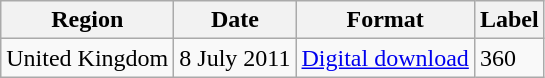<table class=wikitable>
<tr>
<th>Region</th>
<th>Date</th>
<th>Format</th>
<th>Label</th>
</tr>
<tr>
<td rowspan="2">United Kingdom</td>
<td>8 July 2011</td>
<td><a href='#'>Digital download</a></td>
<td rowspan="2">360</td>
</tr>
</table>
